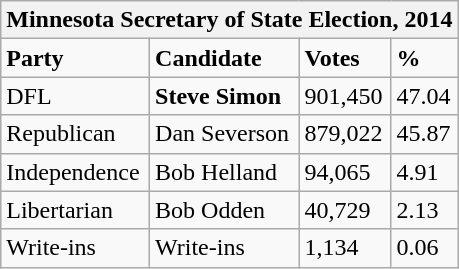<table class="wikitable">
<tr>
<th colspan="4">Minnesota Secretary of State Election, 2014</th>
</tr>
<tr>
<td><strong>Party</strong></td>
<td><strong>Candidate</strong></td>
<td><strong>Votes</strong></td>
<td><strong>%</strong></td>
</tr>
<tr>
<td>DFL</td>
<td><strong>Steve Simon</strong></td>
<td>901,450</td>
<td>47.04</td>
</tr>
<tr>
<td>Republican</td>
<td>Dan Severson</td>
<td>879,022</td>
<td>45.87</td>
</tr>
<tr>
<td>Independence</td>
<td>Bob Helland</td>
<td>94,065</td>
<td>4.91</td>
</tr>
<tr>
<td>Libertarian</td>
<td>Bob Odden</td>
<td>40,729</td>
<td>2.13</td>
</tr>
<tr>
<td>Write-ins</td>
<td>Write-ins</td>
<td>1,134</td>
<td>0.06</td>
</tr>
</table>
